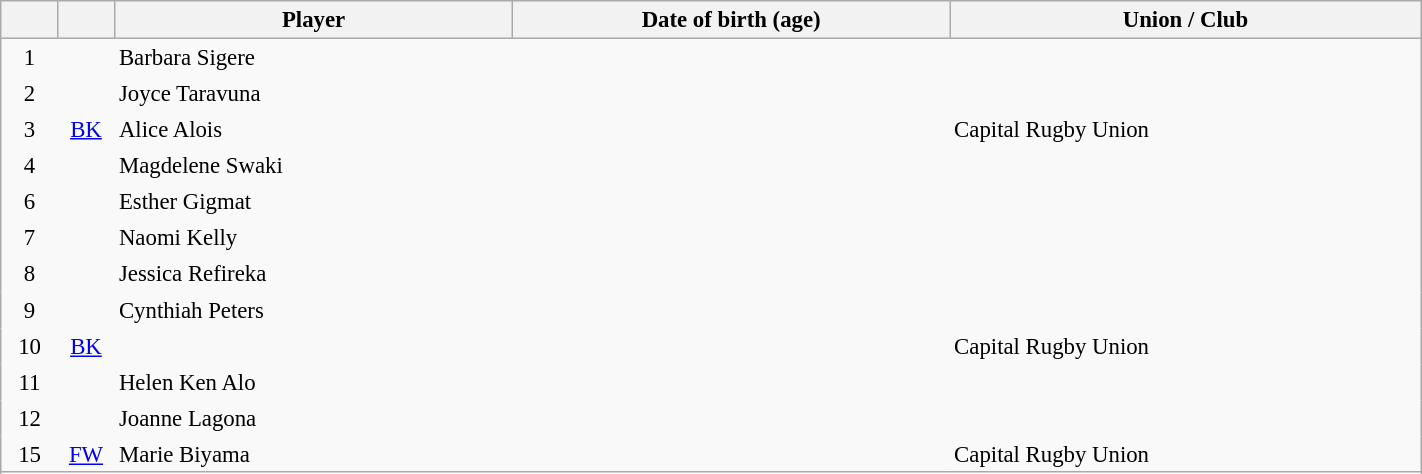<table class="sortable wikitable plainrowheaders" style="font-size:95%; width: 75%">
<tr>
<th scope="col" style="width:4%"></th>
<th scope="col" style="width:4%"></th>
<th scope="col">Player</th>
<th scope="col">Date of birth (age)</th>
<th scope="col">Union / Club</th>
</tr>
<tr>
<td style="text-align:center; border:0">1</td>
<td style="text-align:center; border:0"></td>
<td style="text-align:left; border:0">Barbara Sigere</td>
<td style="text-align:left; border:0"></td>
<td style="text-align:left; border:0"></td>
</tr>
<tr>
<td style="text-align:center; border:0">2</td>
<td style="text-align:center; border:0"></td>
<td style="text-align:left; border:0">Joyce Taravuna</td>
<td style="text-align:left; border:0"></td>
<td style="text-align:left; border:0"></td>
</tr>
<tr>
<td style="text-align:center; border:0">3</td>
<td style="text-align:center; border:0"><a href='#'>BK</a></td>
<td style="text-align:left; border:0">Alice Alois</td>
<td style="text-align:left; border:0"></td>
<td style="text-align:left; border:0"> Capital Rugby Union</td>
</tr>
<tr>
<td style="text-align:center; border:0">4</td>
<td style="text-align:center; border:0"></td>
<td style="text-align:left; border:0">Magdelene Swaki</td>
<td style="text-align:left; border:0"></td>
<td style="text-align:left; border:0"></td>
</tr>
<tr>
<td style="text-align:center; border:0">6</td>
<td style="text-align:center; border:0"></td>
<td style="text-align:left; border:0">Esther Gigmat</td>
<td style="text-align:left; border:0"></td>
<td style="text-align:left; border:0"></td>
</tr>
<tr>
<td style="text-align:center; border:0">7</td>
<td style="text-align:center; border:0"></td>
<td style="text-align:left; border:0">Naomi Kelly</td>
<td style="text-align:left; border:0"></td>
<td style="text-align:left; border:0"></td>
</tr>
<tr>
<td style="text-align:center; border:0">8</td>
<td style="text-align:center; border:0"></td>
<td style="text-align:left; border:0">Jessica Refireka</td>
<td style="text-align:left; border:0"></td>
<td style="text-align:left; border:0"></td>
</tr>
<tr>
<td style="text-align:center; border:0">9</td>
<td style="text-align:center; border:0"></td>
<td style="text-align:left; border:0">Cynthiah Peters</td>
<td style="text-align:left; border:0"></td>
<td style="text-align:left; border:0"></td>
</tr>
<tr>
<td style="text-align:center; border:0">10</td>
<td style="text-align:center; border:0"><a href='#'>BK</a></td>
<td style="text-align:left; border:0"></td>
<td style="text-align:left; border:0"></td>
<td style="text-align:left; border:0"> Capital Rugby Union</td>
</tr>
<tr>
<td style="text-align:center; border:0">11</td>
<td style="text-align:center; border:0"></td>
<td style="text-align:left; border:0">Helen Ken Alo</td>
<td style="text-align:left; border:0"></td>
<td style="text-align:left; border:0"></td>
</tr>
<tr>
<td style="text-align:center; border:0">12</td>
<td style="text-align:center; border:0"></td>
<td style="text-align:left; border:0">Joanne Lagona</td>
<td style="text-align:left; border:0"></td>
<td style="text-align:left; border:0"></td>
</tr>
<tr>
<td style="text-align:center; border:0">15</td>
<td style="text-align:center; border:0"><a href='#'>FW</a></td>
<td style="text-align:left; border:0">Marie Biyama</td>
<td style="text-align:left; border:0"></td>
<td style="text-align:left; border:0"> Capital Rugby Union</td>
</tr>
<tr>
</tr>
</table>
